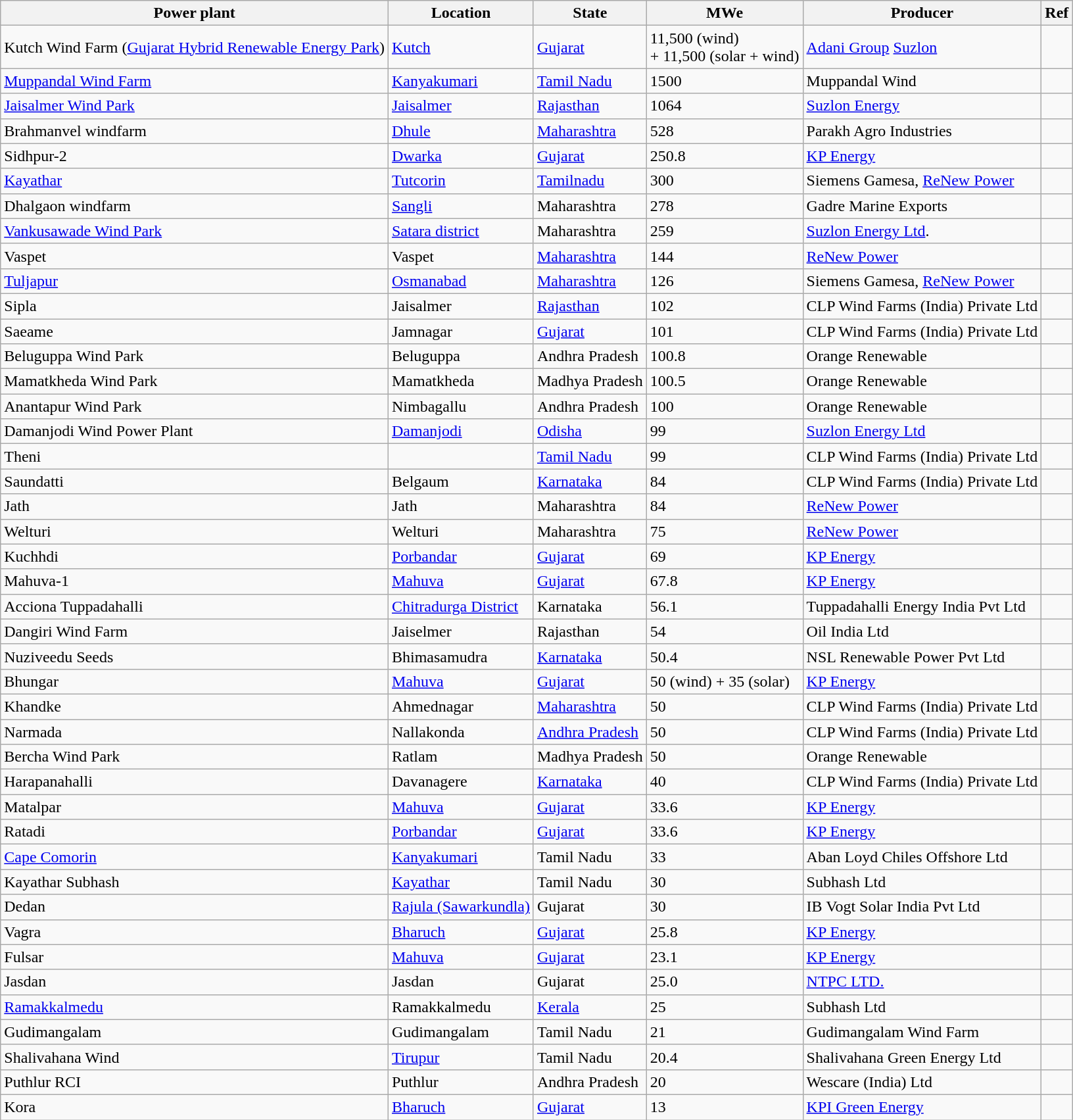<table class="wikitable sortable">
<tr>
<th>Power plant</th>
<th>Location</th>
<th>State</th>
<th>MWe</th>
<th>Producer</th>
<th>Ref</th>
</tr>
<tr>
<td>Kutch Wind Farm (<a href='#'>Gujarat Hybrid Renewable Energy Park</a>)</td>
<td><a href='#'>Kutch</a></td>
<td><a href='#'>Gujarat</a></td>
<td>11,500 (wind)<br>+ 11,500 (solar + wind)</td>
<td><a href='#'>Adani Group</a> <a href='#'>Suzlon</a></td>
<td></td>
</tr>
<tr>
<td><a href='#'>Muppandal Wind Farm</a></td>
<td><a href='#'>Kanyakumari</a></td>
<td><a href='#'>Tamil Nadu</a></td>
<td>1500</td>
<td>Muppandal Wind</td>
<td></td>
</tr>
<tr>
<td><a href='#'>Jaisalmer Wind Park</a></td>
<td><a href='#'>Jaisalmer</a></td>
<td><a href='#'>Rajasthan</a></td>
<td>1064</td>
<td><a href='#'>Suzlon Energy</a></td>
<td></td>
</tr>
<tr>
<td>Brahmanvel windfarm</td>
<td><a href='#'>Dhule</a></td>
<td><a href='#'>Maharashtra</a></td>
<td>528</td>
<td>Parakh Agro Industries</td>
<td></td>
</tr>
<tr>
<td>Sidhpur-2</td>
<td><a href='#'>Dwarka</a></td>
<td><a href='#'>Gujarat</a></td>
<td>250.8</td>
<td><a href='#'>KP Energy</a></td>
<td></td>
</tr>
<tr>
<td><a href='#'>Kayathar</a></td>
<td><a href='#'>Tutcorin</a></td>
<td><a href='#'>Tamilnadu</a></td>
<td>300</td>
<td>Siemens Gamesa, <a href='#'>ReNew Power</a></td>
<td></td>
</tr>
<tr>
<td>Dhalgaon windfarm</td>
<td><a href='#'>Sangli</a></td>
<td>Maharashtra</td>
<td>278</td>
<td>Gadre Marine Exports</td>
<td></td>
</tr>
<tr>
<td><a href='#'>Vankusawade Wind Park</a></td>
<td><a href='#'>Satara district</a></td>
<td>Maharashtra</td>
<td>259</td>
<td><a href='#'>Suzlon Energy Ltd</a>.</td>
<td></td>
</tr>
<tr>
<td>Vaspet</td>
<td>Vaspet</td>
<td><a href='#'>Maharashtra</a></td>
<td>144</td>
<td><a href='#'>ReNew Power</a></td>
<td></td>
</tr>
<tr>
<td><a href='#'>Tuljapur</a></td>
<td><a href='#'>Osmanabad</a></td>
<td><a href='#'>Maharashtra</a></td>
<td>126</td>
<td>Siemens Gamesa, <a href='#'>ReNew Power</a></td>
<td></td>
</tr>
<tr>
<td>Sipla</td>
<td>Jaisalmer</td>
<td><a href='#'>Rajasthan</a></td>
<td>102</td>
<td>CLP Wind Farms (India) Private Ltd</td>
<td></td>
</tr>
<tr>
<td>Saeame</td>
<td>Jamnagar</td>
<td><a href='#'>Gujarat</a></td>
<td>101</td>
<td>CLP Wind Farms (India) Private Ltd</td>
<td></td>
</tr>
<tr>
<td>Beluguppa Wind Park</td>
<td>Beluguppa</td>
<td>Andhra Pradesh</td>
<td>100.8</td>
<td>Orange Renewable</td>
<td></td>
</tr>
<tr>
<td>Mamatkheda Wind Park</td>
<td>Mamatkheda</td>
<td>Madhya Pradesh</td>
<td>100.5</td>
<td>Orange Renewable</td>
<td></td>
</tr>
<tr>
<td>Anantapur Wind Park</td>
<td>Nimbagallu</td>
<td>Andhra Pradesh</td>
<td>100</td>
<td>Orange Renewable</td>
<td></td>
</tr>
<tr>
<td>Damanjodi Wind Power Plant</td>
<td><a href='#'>Damanjodi</a></td>
<td><a href='#'>Odisha</a></td>
<td>99</td>
<td><a href='#'>Suzlon Energy Ltd</a></td>
<td></td>
</tr>
<tr>
<td>Theni</td>
<td></td>
<td><a href='#'>Tamil Nadu</a></td>
<td>99</td>
<td>CLP Wind Farms (India) Private Ltd</td>
<td></td>
</tr>
<tr>
<td>Saundatti</td>
<td>Belgaum</td>
<td><a href='#'>Karnataka</a></td>
<td>84</td>
<td>CLP Wind Farms (India) Private Ltd</td>
<td></td>
</tr>
<tr>
<td>Jath</td>
<td>Jath</td>
<td>Maharashtra</td>
<td>84</td>
<td><a href='#'>ReNew Power</a></td>
<td></td>
</tr>
<tr>
<td>Welturi</td>
<td>Welturi</td>
<td>Maharashtra</td>
<td>75</td>
<td><a href='#'>ReNew Power</a></td>
<td></td>
</tr>
<tr>
<td>Kuchhdi</td>
<td><a href='#'>Porbandar</a></td>
<td><a href='#'>Gujarat</a></td>
<td>69</td>
<td><a href='#'>KP Energy</a></td>
<td></td>
</tr>
<tr>
<td>Mahuva-1</td>
<td><a href='#'>Mahuva</a></td>
<td><a href='#'>Gujarat</a></td>
<td>67.8</td>
<td><a href='#'>KP Energy</a></td>
<td></td>
</tr>
<tr>
<td>Acciona Tuppadahalli</td>
<td><a href='#'>Chitradurga District</a></td>
<td>Karnataka</td>
<td>56.1</td>
<td>Tuppadahalli Energy India Pvt Ltd</td>
<td></td>
</tr>
<tr>
<td>Dangiri Wind Farm</td>
<td>Jaiselmer</td>
<td>Rajasthan</td>
<td>54</td>
<td>Oil India Ltd</td>
<td></td>
</tr>
<tr>
<td>Nuziveedu Seeds</td>
<td>Bhimasamudra</td>
<td><a href='#'>Karnataka</a></td>
<td>50.4</td>
<td>NSL Renewable Power Pvt Ltd</td>
<td></td>
</tr>
<tr>
<td>Bhungar</td>
<td><a href='#'>Mahuva</a></td>
<td><a href='#'>Gujarat</a></td>
<td>50 (wind) + 35 (solar)</td>
<td><a href='#'>KP Energy</a></td>
<td></td>
</tr>
<tr>
<td>Khandke</td>
<td>Ahmednagar</td>
<td><a href='#'>Maharashtra</a></td>
<td>50</td>
<td>CLP Wind Farms (India) Private Ltd</td>
<td></td>
</tr>
<tr>
<td>Narmada</td>
<td>Nallakonda</td>
<td><a href='#'>Andhra Pradesh</a></td>
<td>50</td>
<td>CLP Wind Farms (India) Private Ltd</td>
<td></td>
</tr>
<tr>
<td>Bercha Wind Park</td>
<td>Ratlam</td>
<td>Madhya Pradesh</td>
<td>50</td>
<td>Orange Renewable</td>
<td></td>
</tr>
<tr>
<td>Harapanahalli</td>
<td>Davanagere</td>
<td><a href='#'>Karnataka</a></td>
<td>40</td>
<td>CLP Wind Farms (India) Private Ltd</td>
<td></td>
</tr>
<tr>
<td>Matalpar</td>
<td><a href='#'>Mahuva</a></td>
<td><a href='#'>Gujarat</a></td>
<td>33.6</td>
<td><a href='#'>KP Energy</a></td>
<td></td>
</tr>
<tr>
<td>Ratadi</td>
<td><a href='#'>Porbandar</a></td>
<td><a href='#'>Gujarat</a></td>
<td>33.6</td>
<td><a href='#'>KP Energy</a></td>
<td></td>
</tr>
<tr>
<td><a href='#'>Cape Comorin</a></td>
<td><a href='#'>Kanyakumari</a></td>
<td>Tamil Nadu</td>
<td>33</td>
<td>Aban Loyd Chiles Offshore Ltd</td>
<td></td>
</tr>
<tr>
<td>Kayathar Subhash</td>
<td><a href='#'>Kayathar</a></td>
<td>Tamil Nadu</td>
<td>30</td>
<td>Subhash Ltd</td>
<td></td>
</tr>
<tr>
<td>Dedan</td>
<td><a href='#'>Rajula (Sawarkundla)</a></td>
<td>Gujarat</td>
<td>30</td>
<td>IB Vogt Solar India Pvt Ltd</td>
<td></td>
</tr>
<tr>
<td>Vagra</td>
<td><a href='#'>Bharuch</a></td>
<td><a href='#'>Gujarat</a></td>
<td>25.8</td>
<td><a href='#'>KP Energy</a></td>
<td></td>
</tr>
<tr>
<td>Fulsar</td>
<td><a href='#'>Mahuva</a></td>
<td><a href='#'>Gujarat</a></td>
<td>23.1</td>
<td><a href='#'>KP Energy</a></td>
<td></td>
</tr>
<tr>
<td>Jasdan</td>
<td>Jasdan</td>
<td>Gujarat</td>
<td>25.0</td>
<td><a href='#'>NTPC LTD.</a></td>
<td></td>
</tr>
<tr>
<td><a href='#'>Ramakkalmedu</a></td>
<td>Ramakkalmedu</td>
<td><a href='#'>Kerala</a></td>
<td>25</td>
<td>Subhash Ltd</td>
<td></td>
</tr>
<tr>
<td>Gudimangalam</td>
<td>Gudimangalam</td>
<td>Tamil Nadu</td>
<td>21</td>
<td>Gudimangalam Wind Farm</td>
<td></td>
</tr>
<tr>
<td>Shalivahana Wind</td>
<td><a href='#'>Tirupur</a></td>
<td>Tamil Nadu</td>
<td>20.4</td>
<td>Shalivahana Green Energy Ltd</td>
<td></td>
</tr>
<tr>
<td>Puthlur RCI</td>
<td>Puthlur</td>
<td>Andhra Pradesh</td>
<td>20</td>
<td>Wescare (India) Ltd</td>
<td></td>
</tr>
<tr>
<td>Kora</td>
<td><a href='#'>Bharuch</a></td>
<td><a href='#'>Gujarat</a></td>
<td>13</td>
<td><a href='#'>KPI Green Energy</a></td>
<td></td>
</tr>
</table>
